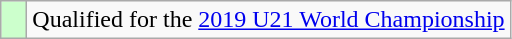<table class="wikitable" style="text-align:left;">
<tr>
<td width=10px bgcolor=#ccffcc></td>
<td>Qualified for the <a href='#'>2019 U21 World Championship</a></td>
</tr>
</table>
